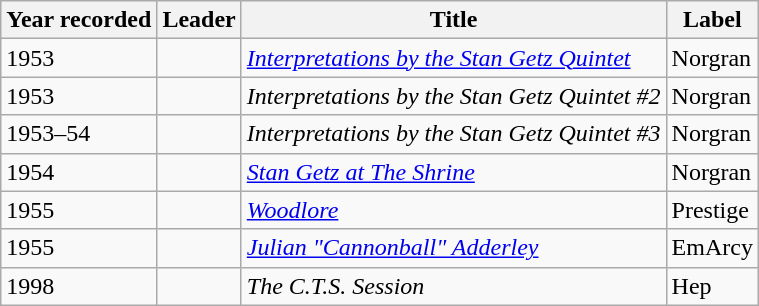<table class="wikitable sortable">
<tr>
<th>Year recorded</th>
<th>Leader</th>
<th>Title</th>
<th>Label</th>
</tr>
<tr>
<td>1953</td>
<td></td>
<td><em><a href='#'>Interpretations by the Stan Getz Quintet</a></em></td>
<td>Norgran</td>
</tr>
<tr>
<td>1953</td>
<td></td>
<td><em>Interpretations by the Stan Getz Quintet #2</em></td>
<td>Norgran</td>
</tr>
<tr>
<td>1953–54</td>
<td></td>
<td><em>Interpretations by the Stan Getz Quintet #3</em></td>
<td>Norgran</td>
</tr>
<tr>
<td>1954</td>
<td></td>
<td><em><a href='#'>Stan Getz at The Shrine</a></em></td>
<td>Norgran</td>
</tr>
<tr>
<td>1955</td>
<td></td>
<td><em><a href='#'>Woodlore</a></em></td>
<td>Prestige</td>
</tr>
<tr>
<td>1955</td>
<td></td>
<td><em><a href='#'>Julian "Cannonball" Adderley</a></em></td>
<td>EmArcy</td>
</tr>
<tr>
<td>1998</td>
<td></td>
<td><em>The C.T.S. Session</em></td>
<td>Hep</td>
</tr>
</table>
